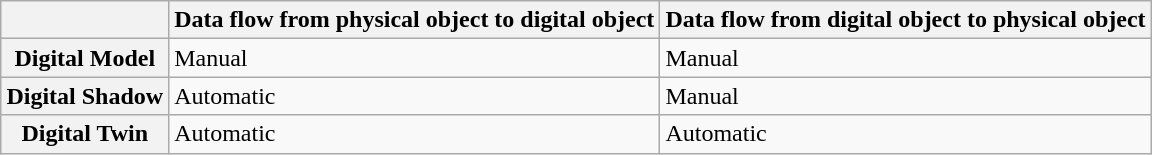<table class="wikitable" style="margin-left: auto; margin-right: auto; border: none;">
<tr>
<th></th>
<th>Data flow from physical object to digital object</th>
<th>Data flow from digital object to physical object</th>
</tr>
<tr>
<th>Digital Model</th>
<td>Manual</td>
<td>Manual</td>
</tr>
<tr>
<th>Digital Shadow</th>
<td>Automatic</td>
<td>Manual</td>
</tr>
<tr>
<th>Digital Twin</th>
<td>Automatic</td>
<td>Automatic</td>
</tr>
</table>
